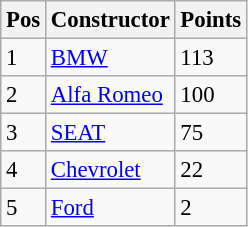<table class="wikitable" style="font-size: 95%;">
<tr>
<th>Pos</th>
<th>Constructor</th>
<th>Points</th>
</tr>
<tr>
<td>1</td>
<td> <a href='#'>BMW</a></td>
<td>113</td>
</tr>
<tr>
<td>2</td>
<td> <a href='#'>Alfa Romeo</a></td>
<td>100</td>
</tr>
<tr>
<td>3</td>
<td> <a href='#'>SEAT</a></td>
<td>75</td>
</tr>
<tr>
<td>4</td>
<td> <a href='#'>Chevrolet</a></td>
<td>22</td>
</tr>
<tr>
<td>5</td>
<td> <a href='#'>Ford</a></td>
<td>2</td>
</tr>
</table>
